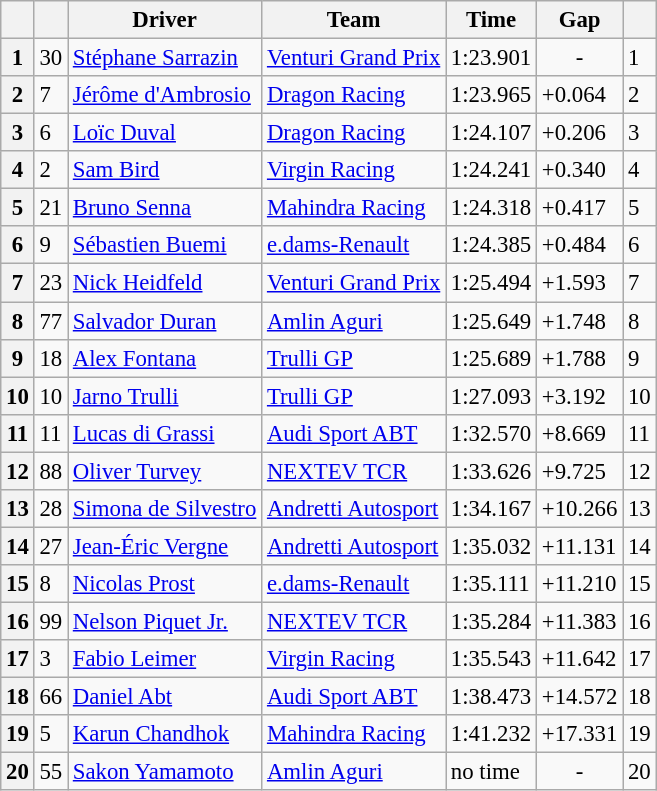<table class=wikitable style="font-size:95%">
<tr>
<th></th>
<th></th>
<th>Driver</th>
<th>Team</th>
<th>Time</th>
<th>Gap</th>
<th></th>
</tr>
<tr>
<th>1</th>
<td>30</td>
<td> <a href='#'>Stéphane Sarrazin</a></td>
<td><a href='#'>Venturi Grand Prix</a></td>
<td>1:23.901</td>
<td align=center>-</td>
<td>1</td>
</tr>
<tr>
<th>2</th>
<td>7</td>
<td> <a href='#'>Jérôme d'Ambrosio</a></td>
<td><a href='#'>Dragon Racing</a></td>
<td>1:23.965</td>
<td>+0.064</td>
<td>2</td>
</tr>
<tr>
<th>3</th>
<td>6</td>
<td> <a href='#'>Loïc Duval</a></td>
<td><a href='#'>Dragon Racing</a></td>
<td>1:24.107</td>
<td>+0.206</td>
<td>3</td>
</tr>
<tr>
<th>4</th>
<td>2</td>
<td> <a href='#'>Sam Bird</a></td>
<td><a href='#'>Virgin Racing</a></td>
<td>1:24.241</td>
<td>+0.340</td>
<td>4</td>
</tr>
<tr>
<th>5</th>
<td>21</td>
<td> <a href='#'>Bruno Senna</a></td>
<td><a href='#'>Mahindra Racing</a></td>
<td>1:24.318</td>
<td>+0.417</td>
<td>5</td>
</tr>
<tr>
<th>6</th>
<td>9</td>
<td> <a href='#'>Sébastien Buemi</a></td>
<td><a href='#'>e.dams-Renault</a></td>
<td>1:24.385</td>
<td>+0.484</td>
<td>6</td>
</tr>
<tr>
<th>7</th>
<td>23</td>
<td> <a href='#'>Nick Heidfeld</a></td>
<td><a href='#'>Venturi Grand Prix</a></td>
<td>1:25.494</td>
<td>+1.593</td>
<td>7</td>
</tr>
<tr>
<th>8</th>
<td>77</td>
<td> <a href='#'>Salvador Duran</a></td>
<td><a href='#'>Amlin Aguri</a></td>
<td>1:25.649</td>
<td>+1.748</td>
<td>8</td>
</tr>
<tr>
<th>9</th>
<td>18</td>
<td> <a href='#'>Alex Fontana</a></td>
<td><a href='#'>Trulli GP</a></td>
<td>1:25.689</td>
<td>+1.788</td>
<td>9</td>
</tr>
<tr>
<th>10</th>
<td>10</td>
<td> <a href='#'>Jarno Trulli</a></td>
<td><a href='#'>Trulli GP</a></td>
<td>1:27.093</td>
<td>+3.192</td>
<td>10</td>
</tr>
<tr>
<th>11</th>
<td>11</td>
<td> <a href='#'>Lucas di Grassi</a></td>
<td><a href='#'>Audi Sport ABT</a></td>
<td>1:32.570</td>
<td>+8.669</td>
<td>11</td>
</tr>
<tr>
<th>12</th>
<td>88</td>
<td> <a href='#'>Oliver Turvey</a></td>
<td><a href='#'>NEXTEV TCR</a></td>
<td>1:33.626</td>
<td>+9.725</td>
<td>12</td>
</tr>
<tr>
<th>13</th>
<td>28</td>
<td> <a href='#'>Simona de Silvestro</a></td>
<td><a href='#'>Andretti Autosport</a></td>
<td>1:34.167</td>
<td>+10.266</td>
<td>13</td>
</tr>
<tr>
<th>14</th>
<td>27</td>
<td> <a href='#'>Jean-Éric Vergne</a></td>
<td><a href='#'>Andretti Autosport</a></td>
<td>1:35.032</td>
<td>+11.131</td>
<td>14</td>
</tr>
<tr>
<th>15</th>
<td>8</td>
<td> <a href='#'>Nicolas Prost</a></td>
<td><a href='#'>e.dams-Renault</a></td>
<td>1:35.111</td>
<td>+11.210</td>
<td>15</td>
</tr>
<tr>
<th>16</th>
<td>99</td>
<td> <a href='#'>Nelson Piquet Jr.</a></td>
<td><a href='#'>NEXTEV TCR</a></td>
<td>1:35.284</td>
<td>+11.383</td>
<td>16</td>
</tr>
<tr>
<th>17</th>
<td>3</td>
<td> <a href='#'>Fabio Leimer</a></td>
<td><a href='#'>Virgin Racing</a></td>
<td>1:35.543</td>
<td>+11.642</td>
<td>17</td>
</tr>
<tr>
<th>18</th>
<td>66</td>
<td> <a href='#'>Daniel Abt</a></td>
<td><a href='#'>Audi Sport ABT</a></td>
<td>1:38.473</td>
<td>+14.572</td>
<td>18</td>
</tr>
<tr>
<th>19</th>
<td>5</td>
<td> <a href='#'>Karun Chandhok</a></td>
<td><a href='#'>Mahindra Racing</a></td>
<td>1:41.232</td>
<td>+17.331</td>
<td>19</td>
</tr>
<tr>
<th>20</th>
<td>55</td>
<td> <a href='#'>Sakon Yamamoto</a></td>
<td><a href='#'>Amlin Aguri</a></td>
<td>no time</td>
<td align=center>-</td>
<td>20</td>
</tr>
</table>
